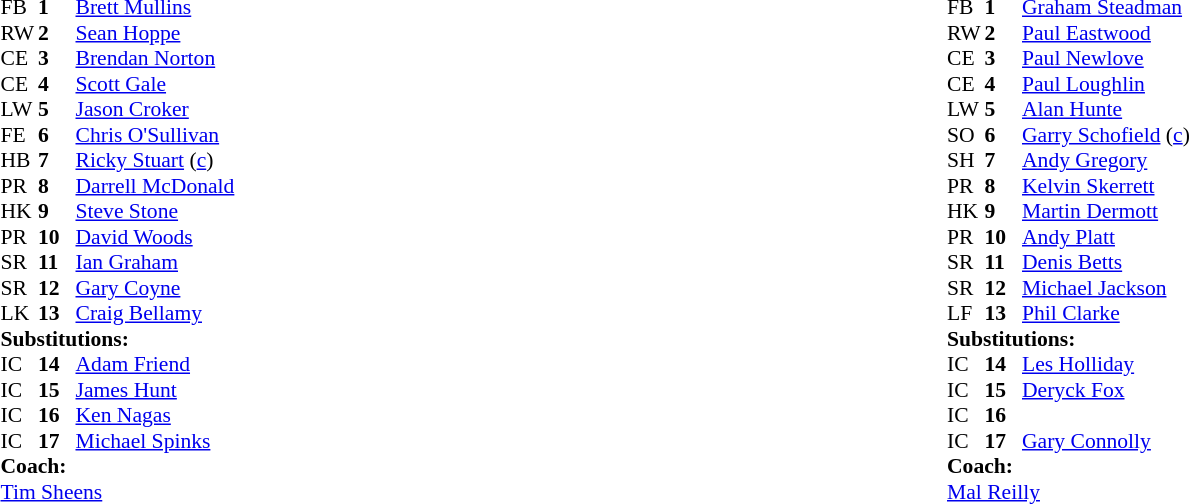<table width="100%">
<tr>
<td valign="top" width="50%"><br><table style="font-size: 90%" cellspacing="0" cellpadding="0">
<tr>
<th width="25"></th>
<th width="25"></th>
</tr>
<tr>
<td>FB</td>
<td><strong>1</strong></td>
<td><a href='#'>Brett Mullins</a></td>
</tr>
<tr>
<td>RW</td>
<td><strong>2</strong></td>
<td><a href='#'>Sean Hoppe</a></td>
</tr>
<tr>
<td>CE</td>
<td><strong>3</strong></td>
<td><a href='#'>Brendan Norton</a></td>
</tr>
<tr>
<td>CE</td>
<td><strong>4</strong></td>
<td><a href='#'>Scott Gale</a></td>
</tr>
<tr>
<td>LW</td>
<td><strong>5</strong></td>
<td><a href='#'>Jason Croker</a></td>
</tr>
<tr>
<td>FE</td>
<td><strong>6</strong></td>
<td><a href='#'>Chris O'Sullivan</a></td>
</tr>
<tr>
<td>HB</td>
<td><strong>7</strong></td>
<td><a href='#'>Ricky Stuart</a> (<a href='#'>c</a>)</td>
</tr>
<tr>
<td>PR</td>
<td><strong>8</strong></td>
<td><a href='#'>Darrell McDonald</a></td>
</tr>
<tr>
<td>HK</td>
<td><strong>9</strong></td>
<td><a href='#'>Steve Stone</a></td>
</tr>
<tr>
<td>PR</td>
<td><strong>10</strong></td>
<td><a href='#'>David Woods</a></td>
</tr>
<tr>
<td>SR</td>
<td><strong>11</strong></td>
<td><a href='#'>Ian Graham</a></td>
</tr>
<tr>
<td>SR</td>
<td><strong>12</strong></td>
<td><a href='#'>Gary Coyne</a></td>
</tr>
<tr>
<td>LK</td>
<td><strong>13</strong></td>
<td><a href='#'>Craig Bellamy</a></td>
</tr>
<tr>
<td colspan=3><strong>Substitutions:</strong></td>
</tr>
<tr>
<td>IC</td>
<td><strong>14</strong></td>
<td><a href='#'>Adam Friend</a></td>
</tr>
<tr>
<td>IC</td>
<td><strong>15</strong></td>
<td><a href='#'>James Hunt</a></td>
</tr>
<tr>
<td>IC</td>
<td><strong>16</strong></td>
<td><a href='#'>Ken Nagas</a></td>
</tr>
<tr>
<td>IC</td>
<td><strong>17</strong></td>
<td><a href='#'>Michael Spinks</a></td>
</tr>
<tr>
<td colspan=3><strong>Coach:</strong></td>
</tr>
<tr>
<td colspan="4"> <a href='#'>Tim Sheens</a></td>
</tr>
</table>
</td>
<td valign="top" width="50%"><br><table style="font-size: 90%" cellspacing="0" cellpadding="0">
<tr>
<th width="25"></th>
<th width="25"></th>
</tr>
<tr>
<td>FB</td>
<td><strong>1</strong></td>
<td><a href='#'>Graham Steadman</a></td>
</tr>
<tr>
<td>RW</td>
<td><strong>2</strong></td>
<td><a href='#'>Paul Eastwood</a></td>
</tr>
<tr>
<td>CE</td>
<td><strong>3</strong></td>
<td><a href='#'>Paul Newlove</a></td>
</tr>
<tr>
<td>CE</td>
<td><strong>4</strong></td>
<td><a href='#'>Paul Loughlin</a></td>
</tr>
<tr>
<td>LW</td>
<td><strong>5</strong></td>
<td><a href='#'>Alan Hunte</a></td>
</tr>
<tr>
<td>SO</td>
<td><strong>6</strong></td>
<td><a href='#'>Garry Schofield</a> (<a href='#'>c</a>)</td>
</tr>
<tr>
<td>SH</td>
<td><strong>7</strong></td>
<td><a href='#'>Andy Gregory</a></td>
</tr>
<tr>
<td>PR</td>
<td><strong>8</strong></td>
<td><a href='#'>Kelvin Skerrett</a></td>
</tr>
<tr>
<td>HK</td>
<td><strong>9</strong></td>
<td><a href='#'>Martin Dermott</a></td>
</tr>
<tr>
<td>PR</td>
<td><strong>10</strong></td>
<td><a href='#'>Andy Platt</a></td>
</tr>
<tr>
<td>SR</td>
<td><strong>11</strong></td>
<td><a href='#'>Denis Betts</a></td>
</tr>
<tr>
<td>SR</td>
<td><strong>12</strong></td>
<td><a href='#'>Michael Jackson</a></td>
</tr>
<tr>
<td>LF</td>
<td><strong>13</strong></td>
<td><a href='#'>Phil Clarke</a></td>
</tr>
<tr>
<td colspan=3><strong>Substitutions:</strong></td>
</tr>
<tr>
<td>IC</td>
<td><strong>14</strong></td>
<td><a href='#'>Les Holliday</a></td>
</tr>
<tr>
<td>IC</td>
<td><strong>15</strong></td>
<td><a href='#'>Deryck Fox</a></td>
</tr>
<tr>
<td>IC</td>
<td><strong>16</strong></td>
<td></td>
</tr>
<tr>
<td>IC</td>
<td><strong>17</strong></td>
<td><a href='#'>Gary Connolly</a></td>
</tr>
<tr>
<td colspan=3><strong>Coach:</strong></td>
</tr>
<tr>
<td colspan="4"> <a href='#'>Mal Reilly</a></td>
</tr>
</table>
</td>
</tr>
</table>
